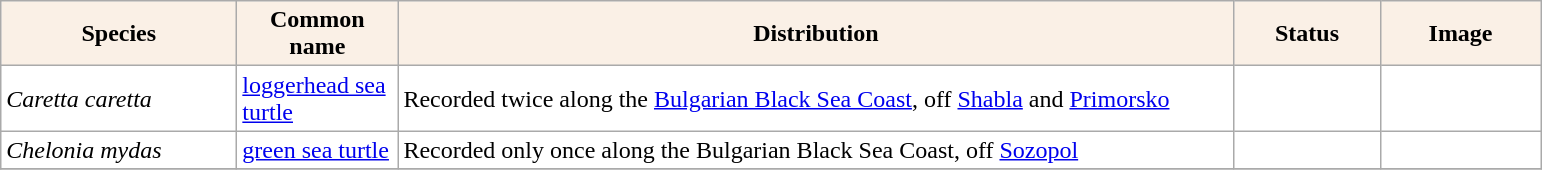<table class="sortable wikitable plainrowheaders" border="0" style="background:#ffffff" align="top" class="sortable wikitable">
<tr ->
<th scope="col" style="background-color:Linen; color:Black" width=150 px>Species</th>
<th scope="col" style="background-color:Linen; color:Black" width=100 px>Common name</th>
<th scope="col" style="background:Linen; color:Black" width=550 px>Distribution</th>
<th scope="col" style="background-color:Linen; color:Black" width=90 px>Status</th>
<th scope="col" style="background:Linen; color:Black" width=100 px>Image</th>
</tr>
<tr>
<td !scope="row" style="background:#ffffff"><em>Caretta caretta</em></td>
<td><a href='#'>loggerhead sea turtle</a></td>
<td>Recorded twice along the <a href='#'>Bulgarian Black Sea Coast</a>, off <a href='#'>Shabla</a> and <a href='#'>Primorsko</a></td>
<td></td>
<td></td>
</tr>
<tr>
<td !scope="row" style="background:#ffffff"><em>Chelonia mydas</em></td>
<td><a href='#'>green sea turtle</a></td>
<td>Recorded only once along the Bulgarian Black Sea Coast, off <a href='#'>Sozopol</a></td>
<td></td>
<td></td>
</tr>
<tr>
</tr>
</table>
